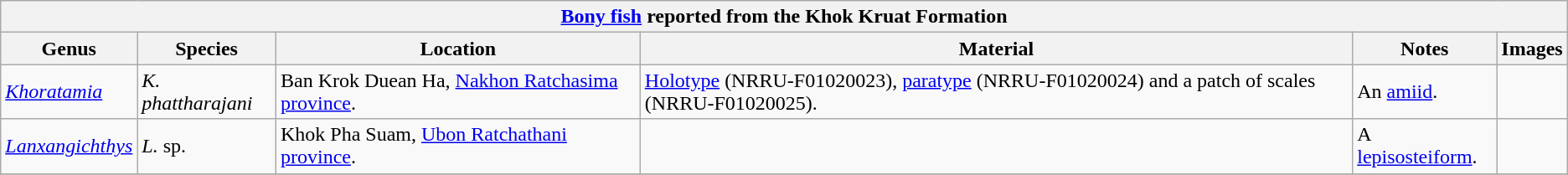<table class="wikitable" align="center">
<tr>
<th colspan="6" align="center"><strong><a href='#'>Bony fish</a> reported from the Khok Kruat Formation</strong></th>
</tr>
<tr>
<th>Genus</th>
<th>Species</th>
<th>Location</th>
<th><strong>Material</strong></th>
<th>Notes</th>
<th>Images</th>
</tr>
<tr>
<td><em><a href='#'>Khoratamia</a></em></td>
<td><em>K. phattharajani</em></td>
<td>Ban Krok Duean Ha, <a href='#'>Nakhon Ratchasima province</a>.</td>
<td><a href='#'>Holotype</a> (NRRU-F01020023), <a href='#'>paratype</a> (NRRU-F01020024) and a patch of scales (NRRU-F01020025).</td>
<td>An <a href='#'>amiid</a>.</td>
<td></td>
</tr>
<tr>
<td><em><a href='#'>Lanxangichthys</a></em></td>
<td><em>L.</em> sp.</td>
<td>Khok Pha Suam, <a href='#'>Ubon Ratchathani province</a>.</td>
<td></td>
<td>A <a href='#'>lepisosteiform</a>.</td>
<td></td>
</tr>
<tr>
</tr>
</table>
